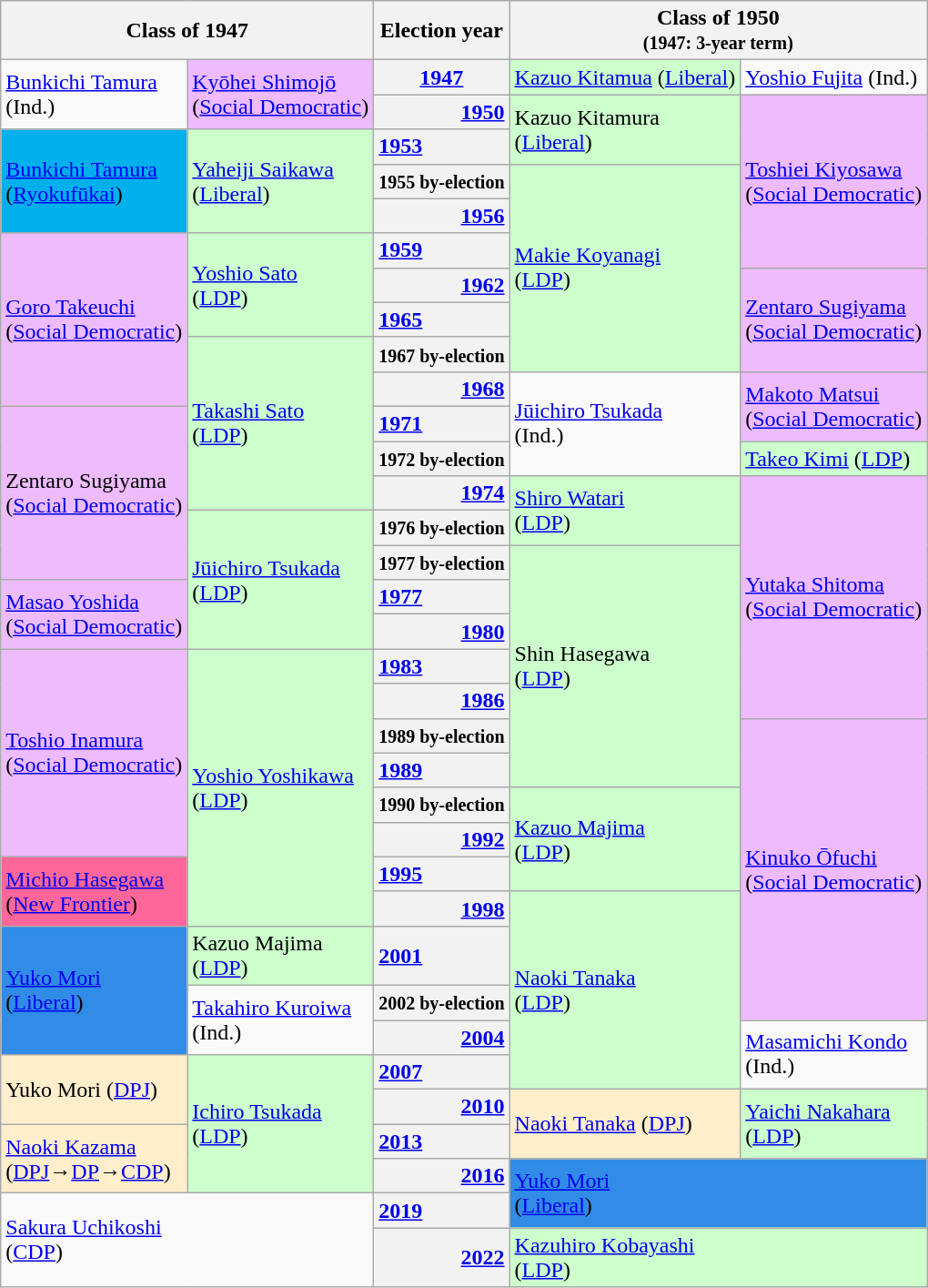<table class="wikitable" border="1">
<tr>
<th colspan="2">Class of 1947</th>
<th>Election year</th>
<th colspan="2">Class of 1950<br><small>(1947: 3-year term)</small></th>
</tr>
<tr>
<td rowspan="2"><a href='#'>Bunkichi Tamura</a><br>(Ind.)</td>
<td rowspan="2" bgcolor="#EEBBFF"><a href='#'>Kyōhei Shimojō</a><br>(<a href='#'>Social Democratic</a>)</td>
<th style="text-align: center"><a href='#'>1947</a></th>
<td bgcolor="#CCFFCC"><a href='#'>Kazuo Kitamua</a> (<a href='#'>Liberal</a>)</td>
<td><a href='#'>Yoshio Fujita</a> (Ind.)</td>
</tr>
<tr>
<th style="text-align: right"><a href='#'>1950</a></th>
<td rowspan="2" bgcolor="#CCFFCC">Kazuo Kitamura<br>(<a href='#'>Liberal</a>)</td>
<td rowspan="5" bgcolor="#EEBBFF"><a href='#'>Toshiei Kiyosawa</a><br>(<a href='#'>Social Democratic</a>)</td>
</tr>
<tr>
<td rowspan="3" bgcolor="#00B0EC"><a href='#'>Bunkichi Tamura</a><br>(<a href='#'>Ryokufūkai</a>)</td>
<td rowspan="3" bgcolor="#CCFFCC"><a href='#'>Yaheiji Saikawa</a><br>(<a href='#'>Liberal</a>)</td>
<th style="text-align: left"><a href='#'>1953</a></th>
</tr>
<tr>
<th style="text-align: right"><small>1955 by-election</small></th>
<td rowspan="6" bgcolor="#CCFFCC"><a href='#'>Makie Koyanagi</a><br>(<a href='#'>LDP</a>)</td>
</tr>
<tr>
<th style="text-align: right"><a href='#'>1956</a></th>
</tr>
<tr>
<td rowspan="5" bgcolor="#EEBBFF"><a href='#'>Goro Takeuchi</a><br>(<a href='#'>Social Democratic</a>)</td>
<td rowspan="3" bgcolor="#CCFFCC"><a href='#'>Yoshio Sato</a><br>(<a href='#'>LDP</a>)</td>
<th style="text-align: left"><a href='#'>1959</a></th>
</tr>
<tr>
<th style="text-align: right"><a href='#'>1962</a></th>
<td rowspan="3" bgcolor="#EEBBFF"><a href='#'>Zentaro Sugiyama</a><br>(<a href='#'>Social Democratic</a>)</td>
</tr>
<tr>
<th style="text-align: left"><a href='#'>1965</a></th>
</tr>
<tr>
<td rowspan="5" bgcolor="#CCFFCC"><a href='#'>Takashi Sato</a><br>(<a href='#'>LDP</a>)</td>
<th style="text-align: left"><small>1967 by-election</small></th>
</tr>
<tr>
<th style="text-align: right"><a href='#'>1968</a></th>
<td rowspan="3"><a href='#'>Jūichiro Tsukada</a><br>(Ind.)</td>
<td rowspan="2" bgcolor="#EEBBFF"><a href='#'>Makoto Matsui</a><br>(<a href='#'>Social Democratic</a>)</td>
</tr>
<tr>
<td rowspan="5" bgcolor="#EEBBFF">Zentaro Sugiyama<br>(<a href='#'>Social Democratic</a>)</td>
<th style="text-align: left"><a href='#'>1971</a></th>
</tr>
<tr>
<th style="text-align: right"><small>1972 by-election</small></th>
<td bgcolor="#CCFFCC"><a href='#'>Takeo Kimi</a> (<a href='#'>LDP</a>)</td>
</tr>
<tr>
<th style="text-align: right"><a href='#'>1974</a></th>
<td rowspan="2" bgcolor="#CCFFCC"><a href='#'>Shiro Watari</a><br>(<a href='#'>LDP</a>)</td>
<td rowspan="7" bgcolor="#EEBBFF"><a href='#'>Yutaka Shitoma</a><br>(<a href='#'>Social Democratic</a>)</td>
</tr>
<tr>
<td rowspan="4" bgcolor="#CCFFCC"><a href='#'>Jūichiro Tsukada</a><br>(<a href='#'>LDP</a>)</td>
<th style="text-align: left"><small>1976 by-election</small></th>
</tr>
<tr>
<th style="text-align: right"><small>1977 by-election</small></th>
<td rowspan="7" bgcolor="#CCFFCC">Shin Hasegawa<br>(<a href='#'>LDP</a>)</td>
</tr>
<tr>
<td rowspan="2" bgcolor="#EEBBFF"><a href='#'>Masao Yoshida</a><br>(<a href='#'>Social Democratic</a>)</td>
<th style="text-align: left"><a href='#'>1977</a></th>
</tr>
<tr>
<th style="text-align: right"><a href='#'>1980</a></th>
</tr>
<tr>
<td rowspan="6" bgcolor="#EEBBFF"><a href='#'>Toshio Inamura</a><br>(<a href='#'>Social Democratic</a>)</td>
<td rowspan="8" bgcolor="#CCFFCC"><a href='#'>Yoshio Yoshikawa</a><br>(<a href='#'>LDP</a>)</td>
<th style="text-align: left"><a href='#'>1983</a></th>
</tr>
<tr>
<th style="text-align: right"><a href='#'>1986</a></th>
</tr>
<tr>
<th style="text-align: right"><small>1989 by-election</small></th>
<td rowspan="8" bgcolor="#EEBBFF"><a href='#'>Kinuko Ōfuchi</a><br>(<a href='#'>Social Democratic</a>)</td>
</tr>
<tr>
<th style="text-align: left"><a href='#'>1989</a></th>
</tr>
<tr>
<th style="text-align: right"><small>1990 by-election</small></th>
<td rowspan="3" bgcolor="#CCFFCC"><a href='#'>Kazuo Majima</a><br>(<a href='#'>LDP</a>)</td>
</tr>
<tr>
<th style="text-align: right"><a href='#'>1992</a></th>
</tr>
<tr>
<td rowspan="2" bgcolor="#FF6699"><a href='#'>Michio Hasegawa</a><br>(<a href='#'>New Frontier</a>)</td>
<th style="text-align: left"><a href='#'>1995</a></th>
</tr>
<tr>
<th style="text-align: right"><a href='#'>1998</a></th>
<td rowspan="5" bgcolor="#CCFFCC"><a href='#'>Naoki Tanaka</a><br>(<a href='#'>LDP</a>)</td>
</tr>
<tr>
<td rowspan="3" bgcolor="#318CE7"><a href='#'>Yuko Mori</a><br>(<a href='#'>Liberal</a>)</td>
<td bgcolor="#CCFFCC">Kazuo Majima<br>(<a href='#'>LDP</a>)</td>
<th style="text-align: left"><a href='#'>2001</a></th>
</tr>
<tr>
<td rowspan="2"><a href='#'>Takahiro Kuroiwa</a><br>(Ind.)</td>
<th style="text-align: left"><small>2002 by-election</small></th>
</tr>
<tr>
<th style="text-align: right"><a href='#'>2004</a></th>
<td rowspan="2"><a href='#'>Masamichi Kondo</a><br>(Ind.)</td>
</tr>
<tr>
<td rowspan="2" bgcolor="#FFEECC">Yuko Mori (<a href='#'>DPJ</a>)</td>
<td rowspan="4" bgcolor="#CCFFCC"><a href='#'>Ichiro Tsukada</a><br>(<a href='#'>LDP</a>)</td>
<th style="text-align: left"><a href='#'>2007</a></th>
</tr>
<tr>
<th style="text-align: right"><a href='#'>2010</a></th>
<td rowspan="2" bgcolor="#FFEECC"><a href='#'>Naoki Tanaka</a> (<a href='#'>DPJ</a>)</td>
<td rowspan="2" bgcolor="#CCFFCC"><a href='#'>Yaichi Nakahara</a><br>(<a href='#'>LDP</a>)</td>
</tr>
<tr>
<td rowspan="2" bgcolor="#FFEECC"><a href='#'>Naoki Kazama</a><br>(<a href='#'>DPJ</a>→<a href='#'>DP</a>→<a href='#'>CDP</a>)</td>
<th style="text-align: left"><a href='#'>2013</a></th>
</tr>
<tr>
<th style="text-align: right"><a href='#'>2016</a></th>
<td rowspan="2"  colspan="2" bgcolor="#318CE7"><a href='#'>Yuko Mori</a><br>(<a href='#'>Liberal</a>)</td>
</tr>
<tr>
<td style="text-align: left" rowspan="2" colspan="2" bgcolor=><a href='#'>Sakura Uchikoshi</a><br>(<a href='#'>CDP</a>)</td>
<th style="text-align: left"><a href='#'>2019</a></th>
</tr>
<tr>
<th style="text-align: right"><a href='#'>2022</a></th>
<td colspan="2" bgcolor="#CCFFCC"><a href='#'>Kazuhiro Kobayashi</a><br>(<a href='#'>LDP</a>)</td>
</tr>
</table>
